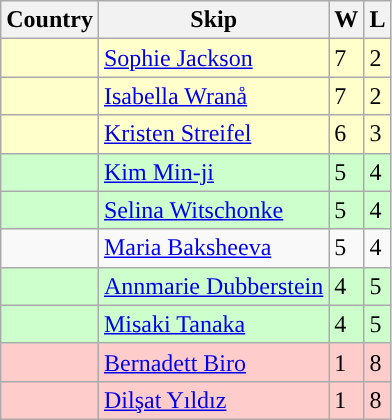<table class=wikitable>
<tr>
<th>Country</th>
<th>Skip</th>
<th>W</th>
<th>L</th>
</tr>
<tr style="background:#ffffcc">
<td></td>
<td><a href='#'>Sophie Jackson</a></td>
<td>7</td>
<td>2</td>
</tr>
<tr style="background:#ffffcc">
<td></td>
<td><a href='#'>Isabella Wranå</a></td>
<td>7</td>
<td>2</td>
</tr>
<tr style="background:#ffffcc">
<td></td>
<td><a href='#'>Kristen Streifel</a></td>
<td>6</td>
<td>3</td>
</tr>
<tr style="background:#ccffcc">
<td></td>
<td><a href='#'>Kim Min-ji</a></td>
<td>5</td>
<td>4</td>
</tr>
<tr style="background:#ccffcc">
<td></td>
<td><a href='#'>Selina Witschonke</a></td>
<td>5</td>
<td>4</td>
</tr>
<tr>
<td></td>
<td><a href='#'>Maria Baksheeva</a></td>
<td>5</td>
<td>4</td>
</tr>
<tr style="background:#ccffcc">
<td></td>
<td><a href='#'>Annmarie Dubberstein</a></td>
<td>4</td>
<td>5</td>
</tr>
<tr style="background:#ccffcc">
<td></td>
<td><a href='#'>Misaki Tanaka</a></td>
<td>4</td>
<td>5</td>
</tr>
<tr style="background:#ffcccc">
<td></td>
<td><a href='#'>Bernadett Biro</a></td>
<td>1</td>
<td>8</td>
</tr>
<tr style="background:#ffcccc">
<td></td>
<td><a href='#'>Dilşat Yıldız</a></td>
<td>1</td>
<td>8</td>
</tr>
</table>
